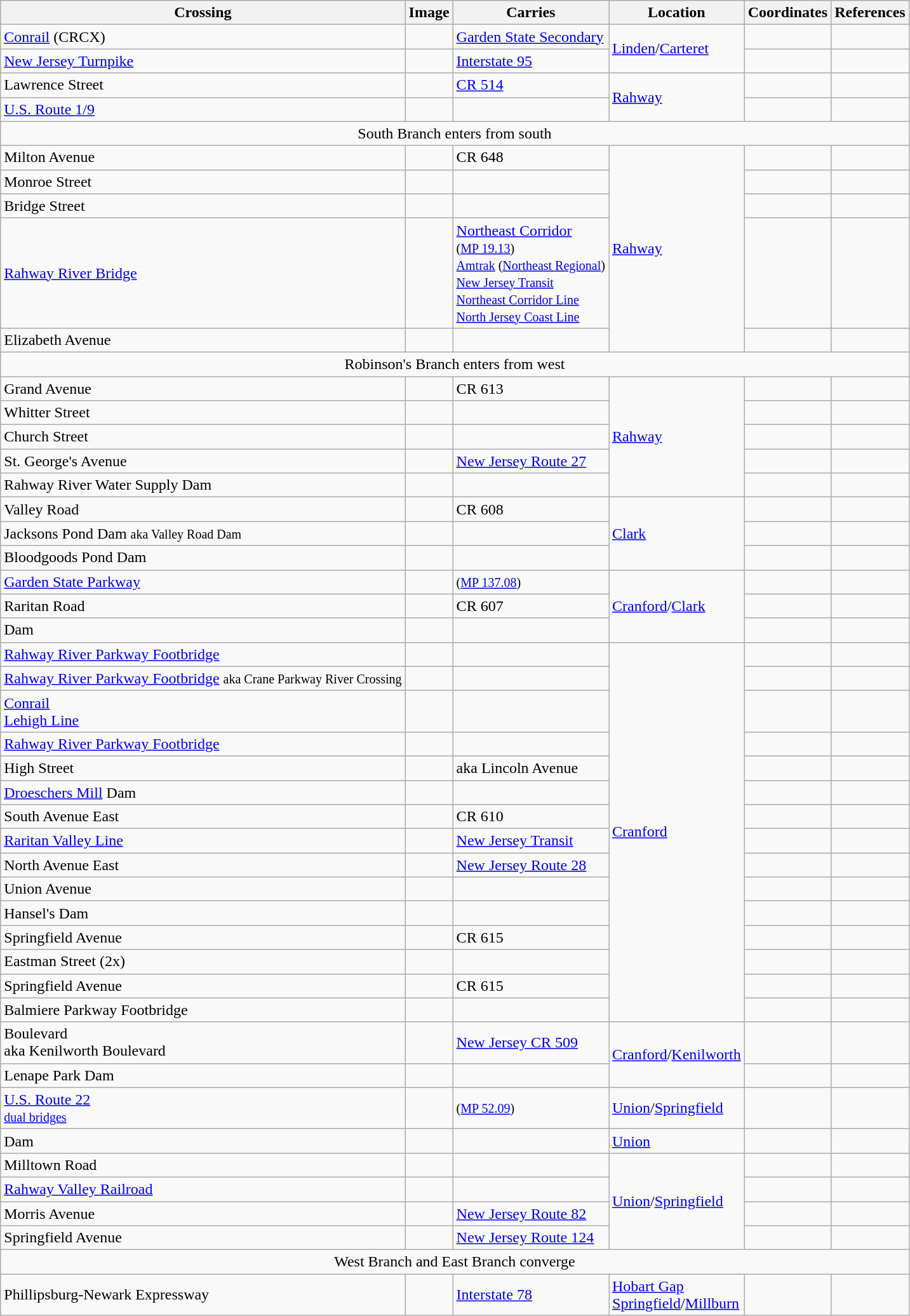<table class=wikitable>
<tr>
<th>Crossing</th>
<th>Image</th>
<th>Carries</th>
<th>Location</th>
<th scope="col" width="80px">Coordinates</th>
<th scope="col" width="10px">References</th>
</tr>
<tr>
<td><a href='#'>Conrail</a> (CRCX)</td>
<td></td>
<td><a href='#'>Garden State Secondary</a></td>
<td rowspan=2><a href='#'>Linden</a>/<a href='#'>Carteret</a></td>
<td></td>
<td></td>
</tr>
<tr>
<td><a href='#'>New Jersey Turnpike</a></td>
<td></td>
<td><a href='#'>Interstate 95</a>  </td>
<td></td>
<td></td>
</tr>
<tr>
<td>Lawrence Street</td>
<td></td>
<td><a href='#'>CR 514</a> </td>
<td rowspan=2><a href='#'>Rahway</a></td>
<td></td>
<td></td>
</tr>
<tr>
<td><a href='#'>U.S. Route 1/9</a></td>
<td></td>
<td></td>
<td></td>
<td></td>
</tr>
<tr>
<td colspan=6 style="text-align:center;">South Branch enters from south</td>
</tr>
<tr>
<td>Milton Avenue</td>
<td></td>
<td>CR 648 </td>
<td rowspan=5><a href='#'>Rahway</a></td>
<td></td>
<td></td>
</tr>
<tr>
<td>Monroe Street</td>
<td></td>
<td></td>
<td></td>
<td></td>
</tr>
<tr>
<td>Bridge Street</td>
<td></td>
<td></td>
<td></td>
<td></td>
</tr>
<tr>
<td><a href='#'>Rahway River Bridge</a></td>
<td></td>
<td><a href='#'>Northeast Corridor</a><small><br>(<a href='#'>MP 19.13</a>)<br><a href='#'>Amtrak</a> (<a href='#'>Northeast Regional</a>)<br><a href='#'>New Jersey Transit</a><br><a href='#'>Northeast Corridor Line</a><br><a href='#'>North Jersey Coast Line</a></small></td>
<td></td>
<td></td>
</tr>
<tr>
<td>Elizabeth Avenue</td>
<td></td>
<td></td>
<td></td>
<td></td>
</tr>
<tr>
<td colspan=6 style="text-align:center;">Robinson's Branch enters from west</td>
</tr>
<tr>
<td>Grand Avenue</td>
<td></td>
<td>CR 613 </td>
<td rowspan=5><a href='#'>Rahway</a></td>
<td></td>
<td></td>
</tr>
<tr>
<td>Whitter Street</td>
<td></td>
<td></td>
<td></td>
<td></td>
</tr>
<tr>
<td>Church Street</td>
<td></td>
<td></td>
<td></td>
<td></td>
</tr>
<tr>
<td>St. George's Avenue</td>
<td></td>
<td><a href='#'>New Jersey Route 27</a> </td>
<td></td>
<td></td>
</tr>
<tr>
<td>Rahway River Water Supply Dam</td>
<td></td>
<td></td>
<td></td>
<td></td>
</tr>
<tr>
<td>Valley Road</td>
<td></td>
<td>CR 608 </td>
<td rowspan=3><a href='#'>Clark</a></td>
<td></td>
<td></td>
</tr>
<tr>
<td>Jacksons Pond Dam <small>aka Valley Road Dam</small></td>
<td></td>
<td></td>
<td></td>
<td></td>
</tr>
<tr>
<td>Bloodgoods Pond Dam</td>
<td></td>
<td></td>
<td></td>
<td></td>
</tr>
<tr>
<td><a href='#'>Garden State Parkway</a></td>
<td></td>
<td> <small>(<a href='#'>MP 137.08</a>)</small></td>
<td rowspan=3><a href='#'>Cranford</a>/<a href='#'>Clark</a></td>
<td></td>
<td></td>
</tr>
<tr>
<td>Raritan Road</td>
<td></td>
<td>CR 607 </td>
<td></td>
<td></td>
</tr>
<tr>
<td>Dam</td>
<td></td>
<td></td>
<td></td>
<td></td>
</tr>
<tr>
<td><a href='#'>Rahway River Parkway Footbridge</a></td>
<td></td>
<td></td>
<td rowspan=15><a href='#'>Cranford</a></td>
<td></td>
<td></td>
</tr>
<tr>
<td><a href='#'>Rahway River Parkway Footbridge</a> <small>aka Crane Parkway River Crossing</small></td>
<td></td>
<td></td>
<td></td>
<td></td>
</tr>
<tr>
<td><a href='#'>Conrail</a><br><a href='#'>Lehigh Line</a></td>
<td></td>
<td></td>
<td></td>
<td></td>
</tr>
<tr>
<td><a href='#'>Rahway River Parkway Footbridge</a></td>
<td></td>
<td></td>
<td></td>
<td></td>
</tr>
<tr>
<td>High Street</td>
<td></td>
<td>aka Lincoln Avenue</td>
<td></td>
<td></td>
</tr>
<tr>
<td><a href='#'>Droeschers Mill</a> Dam</td>
<td></td>
<td></td>
<td></td>
<td></td>
</tr>
<tr>
<td>South Avenue East</td>
<td></td>
<td>CR 610 </td>
<td></td>
<td></td>
</tr>
<tr>
<td><a href='#'>Raritan Valley Line</a></td>
<td></td>
<td><a href='#'>New Jersey Transit</a></td>
<td></td>
<td></td>
</tr>
<tr>
<td>North Avenue East</td>
<td></td>
<td><a href='#'>New Jersey Route 28</a></td>
<td></td>
<td></td>
</tr>
<tr>
<td>Union Avenue</td>
<td></td>
<td></td>
<td></td>
<td></td>
</tr>
<tr>
<td>Hansel's Dam</td>
<td></td>
<td></td>
<td></td>
<td></td>
</tr>
<tr>
<td>Springfield Avenue</td>
<td></td>
<td>CR 615 </td>
<td></td>
<td></td>
</tr>
<tr>
<td>Eastman Street (2x)</td>
<td></td>
<td></td>
<td><br></td>
<td></td>
</tr>
<tr>
<td>Springfield Avenue</td>
<td></td>
<td>CR 615 </td>
<td></td>
<td></td>
</tr>
<tr>
<td>Balmiere Parkway Footbridge</td>
<td></td>
<td></td>
<td></td>
<td></td>
</tr>
<tr>
<td>Boulevard<br>aka Kenilworth Boulevard</td>
<td></td>
<td><a href='#'>New Jersey CR 509</a> </td>
<td rowspan=2><a href='#'>Cranford</a>/<a href='#'>Kenilworth</a></td>
<td></td>
<td></td>
</tr>
<tr>
<td>Lenape Park Dam</td>
<td></td>
<td></td>
<td></td>
<td></td>
</tr>
<tr>
<td><a href='#'>U.S. Route 22</a><br><small><a href='#'>dual bridges</a></small></td>
<td></td>
<td> <small>(<a href='#'>MP 52.09</a>)</small></td>
<td><a href='#'>Union</a>/<a href='#'>Springfield</a></td>
<td><br></td>
<td></td>
</tr>
<tr>
<td>Dam</td>
<td></td>
<td></td>
<td><a href='#'>Union</a></td>
<td></td>
<td></td>
</tr>
<tr>
<td>Milltown Road</td>
<td></td>
<td></td>
<td rowspan=4><a href='#'>Union</a>/<a href='#'>Springfield</a></td>
<td></td>
<td></td>
</tr>
<tr>
<td><a href='#'>Rahway Valley Railroad</a></td>
<td></td>
<td></td>
<td></td>
<td></td>
</tr>
<tr>
<td>Morris Avenue</td>
<td></td>
<td><a href='#'>New Jersey Route 82</a> </td>
<td></td>
<td></td>
</tr>
<tr>
<td>Springfield Avenue</td>
<td></td>
<td><a href='#'>New Jersey Route 124</a> </td>
<td></td>
<td></td>
</tr>
<tr>
<td colspan=6 style="text-align:center;">West Branch and East Branch converge</td>
</tr>
<tr>
<td>Phillipsburg-Newark Expressway</td>
<td></td>
<td><a href='#'>Interstate 78</a> </td>
<td><a href='#'>Hobart Gap</a><br><a href='#'>Springfield</a>/<a href='#'>Millburn</a></td>
<td></td>
<td></td>
</tr>
</table>
